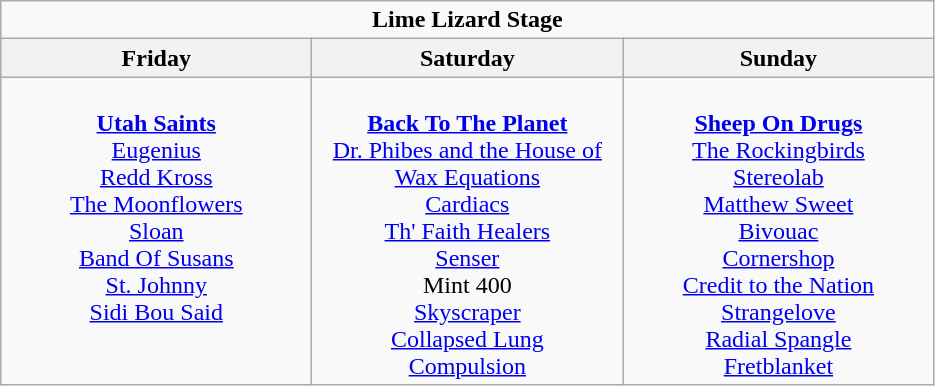<table class="wikitable">
<tr>
<td colspan="4" style="text-align:center;"><strong>Lime Lizard Stage</strong></td>
</tr>
<tr>
<th>Friday</th>
<th>Saturday</th>
<th>Sunday</th>
</tr>
<tr>
<td style="text-align:center; vertical-align:top; width:200px;"><br><strong><a href='#'>Utah Saints</a></strong><br>
<a href='#'>Eugenius</a><br>
<a href='#'>Redd Kross</a><br>
<a href='#'>The Moonflowers</a><br>
<a href='#'>Sloan</a><br>
<a href='#'>Band Of Susans</a><br>
<a href='#'>St. Johnny</a><br>
<a href='#'>Sidi Bou Said</a></td>
<td style="text-align:center; vertical-align:top; width:200px;"><br><strong><a href='#'>Back To The Planet</a></strong><br>
<a href='#'>Dr. Phibes and the House of Wax Equations</a><br>
<a href='#'>Cardiacs</a><br>
<a href='#'>Th' Faith Healers</a><br>
<a href='#'>Senser</a><br>
Mint 400<br>
<a href='#'>Skyscraper</a><br>
<a href='#'>Collapsed Lung</a><br>
<a href='#'>Compulsion</a></td>
<td style="text-align:center; vertical-align:top; width:200px;"><br><strong><a href='#'>Sheep On Drugs</a></strong><br>
<a href='#'>The Rockingbirds</a><br>
<a href='#'>Stereolab</a><br>
<a href='#'>Matthew Sweet</a><br>
<a href='#'>Bivouac</a><br>
<a href='#'>Cornershop</a><br>
<a href='#'>Credit to the Nation</a><br>
<a href='#'>Strangelove</a><br>
<a href='#'>Radial Spangle</a><br>
<a href='#'>Fretblanket</a></td>
</tr>
</table>
